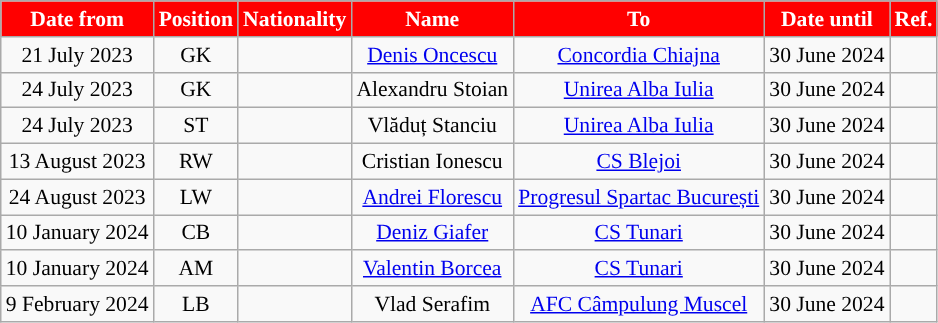<table class="wikitable"  style="text-align:center; font-size:90%; ">
<tr>
<th style="background:red;color:white;">Date from</th>
<th style="background:red;color:white;">Position</th>
<th style="background:red;color:white;">Nationality</th>
<th style="background:red;color:white;">Name</th>
<th style="background:red;color:white;">To</th>
<th style="background:red;color:white;">Date until</th>
<th style="background:red;color:white;">Ref.</th>
</tr>
<tr>
<td>21 July 2023</td>
<td>GK</td>
<td></td>
<td><a href='#'>Denis Oncescu</a></td>
<td><a href='#'>Concordia Chiajna</a></td>
<td>30 June 2024</td>
<td></td>
</tr>
<tr>
<td>24 July 2023</td>
<td>GK</td>
<td></td>
<td>Alexandru Stoian</td>
<td><a href='#'>Unirea Alba Iulia</a></td>
<td>30 June 2024</td>
<td></td>
</tr>
<tr>
<td>24 July 2023</td>
<td>ST</td>
<td></td>
<td>Vlăduț Stanciu</td>
<td><a href='#'>Unirea Alba Iulia</a></td>
<td>30 June 2024</td>
<td></td>
</tr>
<tr>
<td>13 August 2023</td>
<td>RW</td>
<td></td>
<td>Cristian Ionescu</td>
<td><a href='#'>CS Blejoi</a></td>
<td>30 June 2024</td>
<td></td>
</tr>
<tr>
<td>24 August 2023</td>
<td>LW</td>
<td></td>
<td><a href='#'>Andrei Florescu</a></td>
<td><a href='#'>Progresul Spartac București</a></td>
<td>30 June 2024</td>
<td></td>
</tr>
<tr>
<td>10 January 2024</td>
<td>CB</td>
<td></td>
<td><a href='#'>Deniz Giafer</a></td>
<td><a href='#'>CS Tunari</a></td>
<td>30 June 2024</td>
<td></td>
</tr>
<tr>
<td>10 January 2024</td>
<td>AM</td>
<td></td>
<td><a href='#'>Valentin Borcea</a></td>
<td><a href='#'>CS Tunari</a></td>
<td>30 June 2024</td>
<td></td>
</tr>
<tr>
<td>9 February 2024</td>
<td>LB</td>
<td></td>
<td>Vlad Serafim</td>
<td><a href='#'>AFC Câmpulung Muscel</a></td>
<td>30 June 2024</td>
<td></td>
</tr>
</table>
